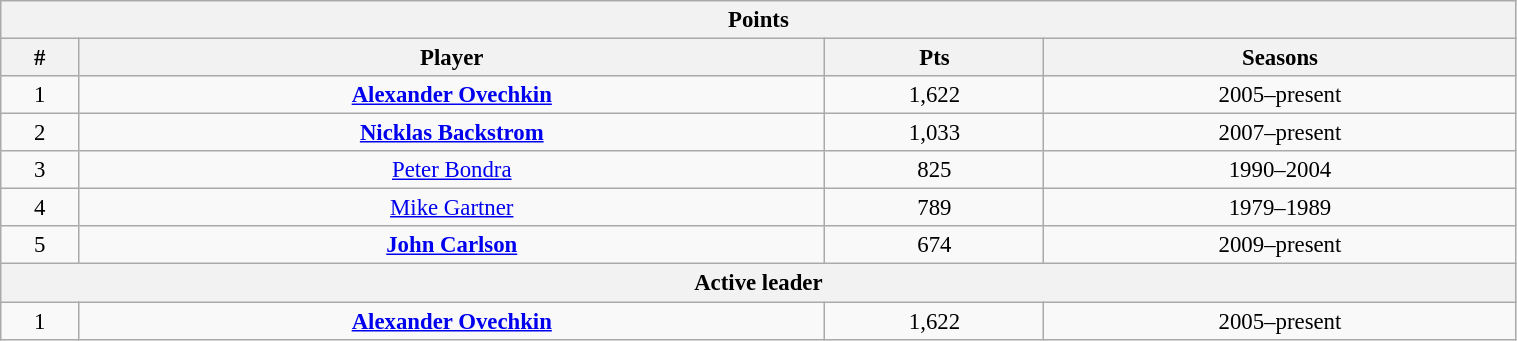<table class="wikitable" style="text-align: center; font-size: 95%" width="80%">
<tr>
<th colspan="4">Points</th>
</tr>
<tr>
<th>#</th>
<th>Player</th>
<th>Pts</th>
<th>Seasons</th>
</tr>
<tr>
<td>1</td>
<td><strong><a href='#'>Alexander Ovechkin</a></strong></td>
<td>1,622</td>
<td>2005–present</td>
</tr>
<tr>
<td>2</td>
<td><strong><a href='#'>Nicklas Backstrom</a></strong></td>
<td>1,033</td>
<td>2007–present</td>
</tr>
<tr>
<td>3</td>
<td><a href='#'>Peter Bondra</a></td>
<td>825</td>
<td>1990–2004</td>
</tr>
<tr>
<td>4</td>
<td><a href='#'>Mike Gartner</a></td>
<td>789</td>
<td>1979–1989</td>
</tr>
<tr>
<td>5</td>
<td><strong><a href='#'>John Carlson</a></strong></td>
<td>674</td>
<td>2009–present</td>
</tr>
<tr>
<th colspan="4">Active leader</th>
</tr>
<tr>
<td>1</td>
<td><strong><a href='#'>Alexander Ovechkin</a></strong></td>
<td>1,622</td>
<td>2005–present</td>
</tr>
</table>
